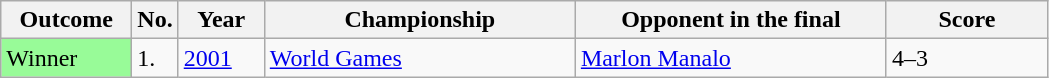<table class="sortable wikitable">
<tr>
<th width="80">Outcome</th>
<th width="20">No.</th>
<th width="50">Year</th>
<th style="width:200px;">Championship</th>
<th style="width:200px;">Opponent in the final</th>
<th style="width:100px;">Score</th>
</tr>
<tr>
<td style="background:#98fb98;">Winner</td>
<td>1.</td>
<td><a href='#'>2001</a></td>
<td><a href='#'>World Games</a></td>
<td> <a href='#'>Marlon Manalo</a></td>
<td>4–3</td>
</tr>
</table>
